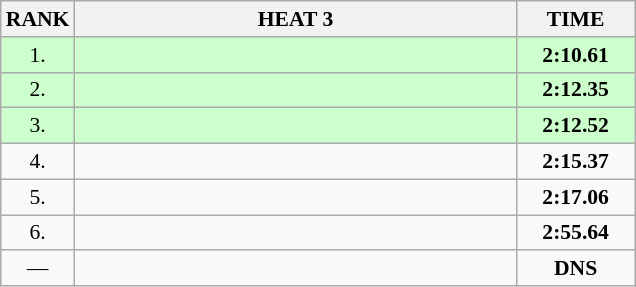<table class="wikitable" style="border-collapse: collapse; font-size: 90%;">
<tr>
<th>RANK</th>
<th style="width: 20em">HEAT 3</th>
<th style="width: 5em">TIME</th>
</tr>
<tr style="background:#ccffcc;">
<td align="center">1.</td>
<td></td>
<td align="center"><strong>2:10.61</strong></td>
</tr>
<tr style="background:#ccffcc;">
<td align="center">2.</td>
<td></td>
<td align="center"><strong>2:12.35</strong></td>
</tr>
<tr style="background:#ccffcc;">
<td align="center">3.</td>
<td></td>
<td align="center"><strong>2:12.52</strong></td>
</tr>
<tr>
<td align="center">4.</td>
<td></td>
<td align="center"><strong>2:15.37</strong></td>
</tr>
<tr>
<td align="center">5.</td>
<td></td>
<td align="center"><strong>2:17.06</strong></td>
</tr>
<tr>
<td align="center">6.</td>
<td></td>
<td align="center"><strong>2:55.64</strong></td>
</tr>
<tr>
<td align="center">—</td>
<td></td>
<td align="center"><strong>DNS</strong></td>
</tr>
</table>
